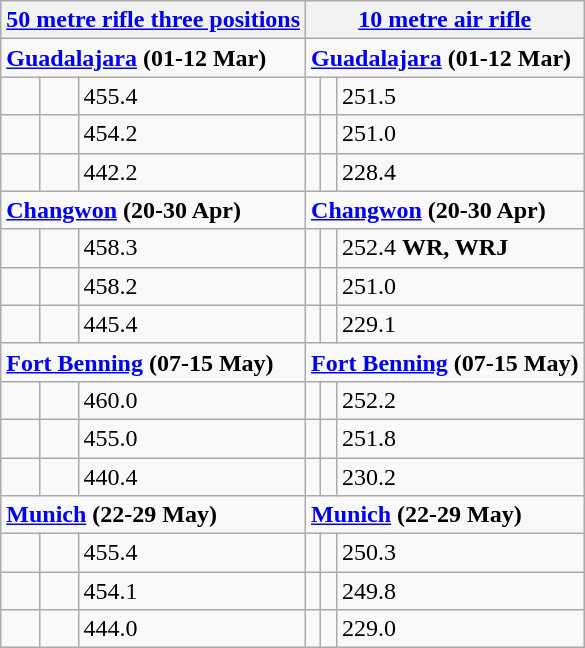<table class="wikitable">
<tr>
<th colspan="3"><a href='#'>50 metre rifle three positions</a></th>
<th colspan="3"><a href='#'>10 metre air rifle</a></th>
</tr>
<tr>
<td colspan="3"><strong><a href='#'>Guadalajara</a>  (01-12 Mar)</strong></td>
<td colspan="3"><strong><a href='#'>Guadalajara</a>  (01-12 Mar)</strong></td>
</tr>
<tr>
<td></td>
<td></td>
<td>455.4</td>
<td></td>
<td></td>
<td>251.5</td>
</tr>
<tr>
<td></td>
<td></td>
<td>454.2</td>
<td></td>
<td></td>
<td>251.0</td>
</tr>
<tr>
<td></td>
<td></td>
<td>442.2</td>
<td></td>
<td></td>
<td>228.4</td>
</tr>
<tr>
<td colspan="3"><strong><a href='#'>Changwon</a></strong> <strong> (20-30 Apr)</strong></td>
<td colspan="3"><strong><a href='#'>Changwon</a></strong> <strong> (20-30 Apr)</strong></td>
</tr>
<tr>
<td></td>
<td></td>
<td>458.3</td>
<td></td>
<td></td>
<td>252.4 <strong>WR, WRJ</strong></td>
</tr>
<tr>
<td></td>
<td></td>
<td>458.2</td>
<td></td>
<td></td>
<td>251.0</td>
</tr>
<tr>
<td></td>
<td></td>
<td>445.4</td>
<td></td>
<td></td>
<td>229.1</td>
</tr>
<tr>
<td colspan="3"><strong><a href='#'>Fort Benning</a>   (07-15 May)</strong></td>
<td colspan="3"><strong><a href='#'>Fort Benning</a>   (07-15 May)</strong></td>
</tr>
<tr>
<td></td>
<td></td>
<td>460.0</td>
<td></td>
<td></td>
<td>252.2</td>
</tr>
<tr>
<td></td>
<td></td>
<td>455.0</td>
<td></td>
<td></td>
<td>251.8</td>
</tr>
<tr>
<td></td>
<td></td>
<td>440.4</td>
<td></td>
<td></td>
<td>230.2</td>
</tr>
<tr>
<td colspan="3"><strong><a href='#'>Munich</a>   (22-29 May)</strong></td>
<td colspan="3"><strong><a href='#'>Munich</a>   (22-29 May)</strong></td>
</tr>
<tr>
<td></td>
<td></td>
<td>455.4</td>
<td></td>
<td></td>
<td>250.3</td>
</tr>
<tr>
<td></td>
<td></td>
<td>454.1</td>
<td></td>
<td></td>
<td>249.8</td>
</tr>
<tr>
<td></td>
<td></td>
<td>444.0</td>
<td></td>
<td></td>
<td>229.0</td>
</tr>
</table>
